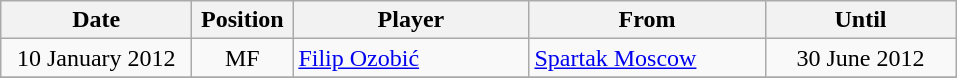<table class="wikitable" style="text-align: center;">
<tr>
<th width=120>Date</th>
<th width=60>Position</th>
<th width=150>Player</th>
<th width=150>From</th>
<th width=120>Until</th>
</tr>
<tr>
<td>10 January 2012</td>
<td>MF</td>
<td style="text-align:left;"> <a href='#'>Filip Ozobić</a></td>
<td style="text-align:left;"><a href='#'>Spartak Moscow</a></td>
<td>30 June 2012</td>
</tr>
<tr>
</tr>
</table>
